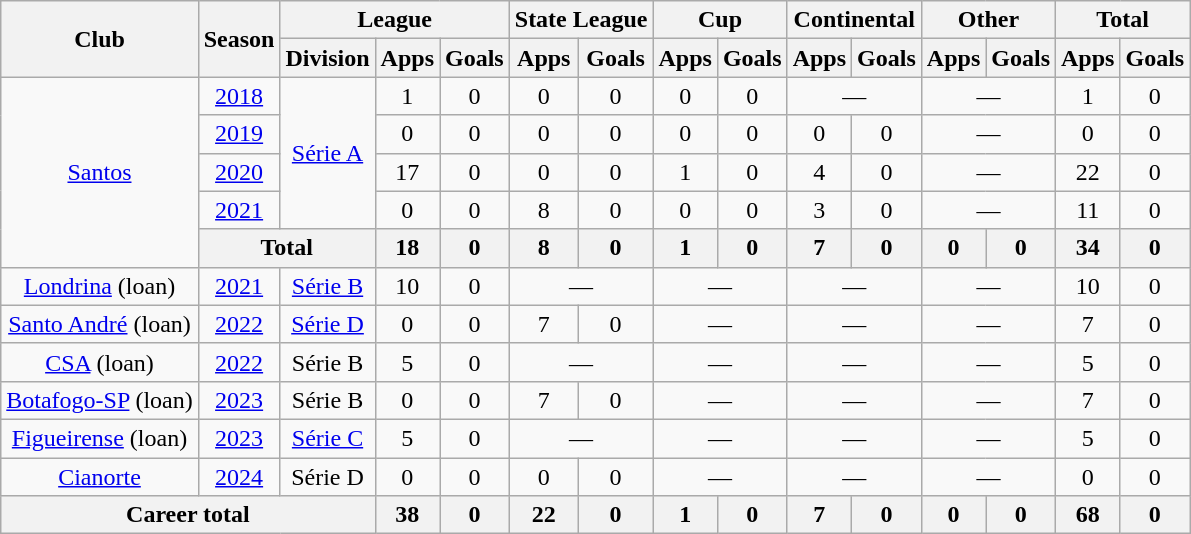<table class="wikitable" style="text-align: center;">
<tr>
<th rowspan="2">Club</th>
<th rowspan="2">Season</th>
<th colspan="3">League</th>
<th colspan="2">State League</th>
<th colspan="2">Cup</th>
<th colspan="2">Continental</th>
<th colspan="2">Other</th>
<th colspan="2">Total</th>
</tr>
<tr>
<th>Division</th>
<th>Apps</th>
<th>Goals</th>
<th>Apps</th>
<th>Goals</th>
<th>Apps</th>
<th>Goals</th>
<th>Apps</th>
<th>Goals</th>
<th>Apps</th>
<th>Goals</th>
<th>Apps</th>
<th>Goals</th>
</tr>
<tr>
<td rowspan="5" valign="center"><a href='#'>Santos</a></td>
<td><a href='#'>2018</a></td>
<td rowspan="4"><a href='#'>Série A</a></td>
<td>1</td>
<td>0</td>
<td>0</td>
<td>0</td>
<td>0</td>
<td>0</td>
<td colspan="2">—</td>
<td colspan="2">—</td>
<td>1</td>
<td>0</td>
</tr>
<tr>
<td><a href='#'>2019</a></td>
<td>0</td>
<td>0</td>
<td>0</td>
<td>0</td>
<td>0</td>
<td>0</td>
<td>0</td>
<td>0</td>
<td colspan="2">—</td>
<td>0</td>
<td>0</td>
</tr>
<tr>
<td><a href='#'>2020</a></td>
<td>17</td>
<td>0</td>
<td>0</td>
<td>0</td>
<td>1</td>
<td>0</td>
<td>4</td>
<td>0</td>
<td colspan="2">—</td>
<td>22</td>
<td>0</td>
</tr>
<tr>
<td><a href='#'>2021</a></td>
<td>0</td>
<td>0</td>
<td>8</td>
<td>0</td>
<td>0</td>
<td>0</td>
<td>3</td>
<td>0</td>
<td colspan="2">—</td>
<td>11</td>
<td>0</td>
</tr>
<tr>
<th colspan="2">Total</th>
<th>18</th>
<th>0</th>
<th>8</th>
<th>0</th>
<th>1</th>
<th>0</th>
<th>7</th>
<th>0</th>
<th>0</th>
<th>0</th>
<th>34</th>
<th>0</th>
</tr>
<tr>
<td valign="center"><a href='#'>Londrina</a> (loan)</td>
<td><a href='#'>2021</a></td>
<td><a href='#'>Série B</a></td>
<td>10</td>
<td>0</td>
<td colspan="2">—</td>
<td colspan="2">—</td>
<td colspan="2">—</td>
<td colspan="2">—</td>
<td>10</td>
<td>0</td>
</tr>
<tr>
<td valign="center"><a href='#'>Santo André</a> (loan)</td>
<td><a href='#'>2022</a></td>
<td><a href='#'>Série D</a></td>
<td>0</td>
<td>0</td>
<td>7</td>
<td>0</td>
<td colspan="2">—</td>
<td colspan="2">—</td>
<td colspan="2">—</td>
<td>7</td>
<td>0</td>
</tr>
<tr>
<td valign="center"><a href='#'>CSA</a> (loan)</td>
<td><a href='#'>2022</a></td>
<td>Série B</td>
<td>5</td>
<td>0</td>
<td colspan="2">—</td>
<td colspan="2">—</td>
<td colspan="2">—</td>
<td colspan="2">—</td>
<td>5</td>
<td>0</td>
</tr>
<tr>
<td valign="center"><a href='#'>Botafogo-SP</a> (loan)</td>
<td><a href='#'>2023</a></td>
<td>Série B</td>
<td>0</td>
<td>0</td>
<td>7</td>
<td>0</td>
<td colspan="2">—</td>
<td colspan="2">—</td>
<td colspan="2">—</td>
<td>7</td>
<td>0</td>
</tr>
<tr>
<td valign="center"><a href='#'>Figueirense</a> (loan)</td>
<td><a href='#'>2023</a></td>
<td><a href='#'>Série C</a></td>
<td>5</td>
<td>0</td>
<td colspan="2">—</td>
<td colspan="2">—</td>
<td colspan="2">—</td>
<td colspan="2">—</td>
<td>5</td>
<td>0</td>
</tr>
<tr>
<td valign="center"><a href='#'>Cianorte</a></td>
<td><a href='#'>2024</a></td>
<td>Série D</td>
<td>0</td>
<td>0</td>
<td>0</td>
<td>0</td>
<td colspan="2">—</td>
<td colspan="2">—</td>
<td colspan="2">—</td>
<td>0</td>
<td>0</td>
</tr>
<tr>
<th colspan="3"><strong>Career total</strong></th>
<th>38</th>
<th>0</th>
<th>22</th>
<th>0</th>
<th>1</th>
<th>0</th>
<th>7</th>
<th>0</th>
<th>0</th>
<th>0</th>
<th>68</th>
<th>0</th>
</tr>
</table>
